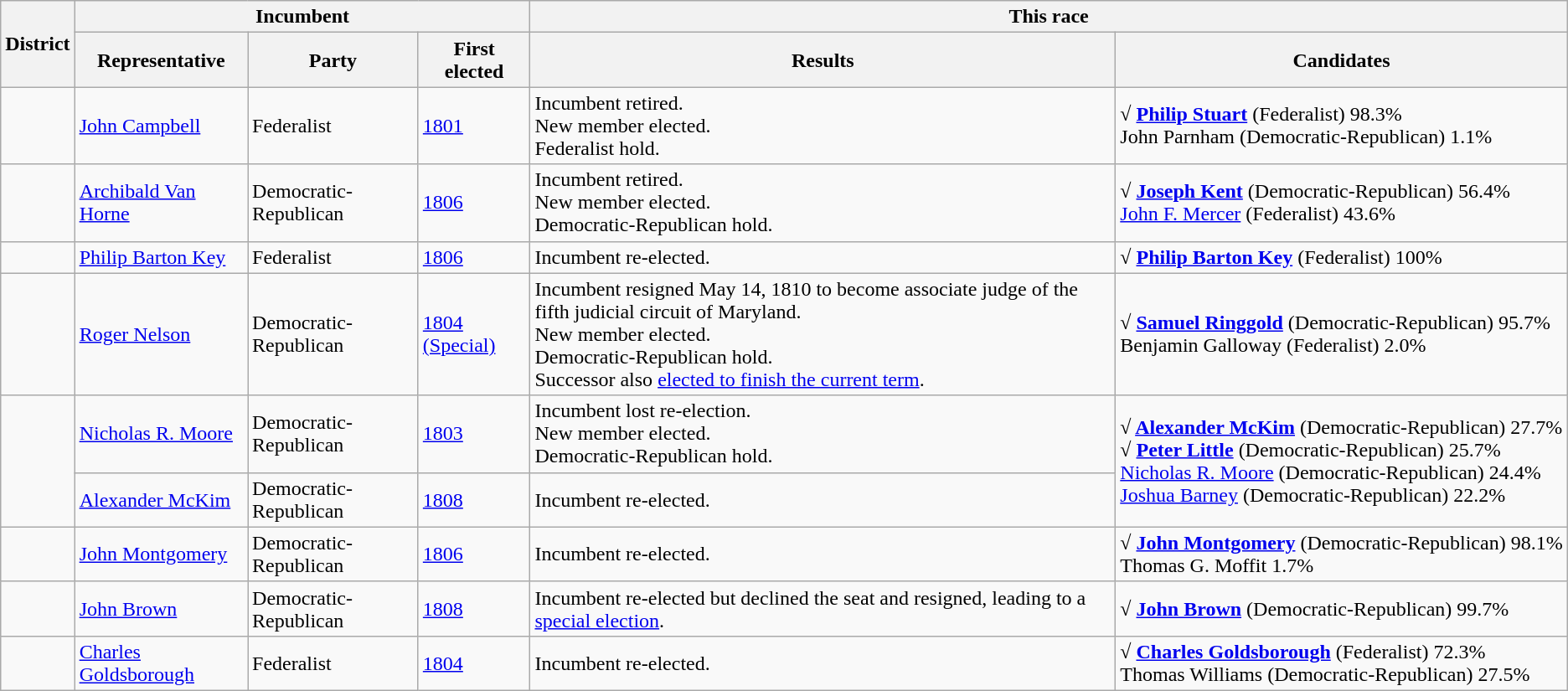<table class=wikitable>
<tr>
<th rowspan=2>District</th>
<th colspan=3>Incumbent</th>
<th colspan=2>This race</th>
</tr>
<tr>
<th>Representative</th>
<th>Party</th>
<th>First elected</th>
<th>Results</th>
<th>Candidates</th>
</tr>
<tr>
<td></td>
<td><a href='#'>John Campbell</a></td>
<td>Federalist</td>
<td><a href='#'>1801</a></td>
<td>Incumbent retired.<br>New member elected.<br>Federalist hold.</td>
<td nowrap><strong>√ <a href='#'>Philip Stuart</a></strong> (Federalist) 98.3%<br>John Parnham (Democratic-Republican) 1.1%</td>
</tr>
<tr>
<td></td>
<td><a href='#'>Archibald Van Horne</a></td>
<td>Democratic-Republican</td>
<td><a href='#'>1806</a></td>
<td>Incumbent retired.<br>New member elected.<br>Democratic-Republican hold.</td>
<td nowrap><strong>√ <a href='#'>Joseph Kent</a></strong> (Democratic-Republican) 56.4%<br><a href='#'>John F. Mercer</a> (Federalist) 43.6%</td>
</tr>
<tr>
<td></td>
<td><a href='#'>Philip Barton Key</a></td>
<td>Federalist</td>
<td><a href='#'>1806</a></td>
<td>Incumbent re-elected.</td>
<td nowrap><strong>√ <a href='#'>Philip Barton Key</a></strong> (Federalist) 100%</td>
</tr>
<tr>
<td></td>
<td><a href='#'>Roger Nelson</a></td>
<td>Democratic-Republican</td>
<td><a href='#'>1804 (Special)</a></td>
<td>Incumbent resigned May 14, 1810 to become associate judge of the fifth judicial circuit of Maryland.<br>New member elected.<br>Democratic-Republican hold.<br>Successor also <a href='#'>elected to finish the current term</a>.</td>
<td nowrap><strong>√ <a href='#'>Samuel Ringgold</a></strong> (Democratic-Republican) 95.7%<br>Benjamin Galloway (Federalist) 2.0%</td>
</tr>
<tr>
<td rowspan=2><br></td>
<td><a href='#'>Nicholas R. Moore</a></td>
<td>Democratic-Republican</td>
<td><a href='#'>1803</a></td>
<td>Incumbent lost re-election.<br>New member elected.<br>Democratic-Republican hold.</td>
<td rowspan=2 nowrap><strong>√ <a href='#'>Alexander McKim</a></strong> (Democratic-Republican) 27.7%<br><strong>√ <a href='#'>Peter Little</a></strong> (Democratic-Republican) 25.7%<br><a href='#'>Nicholas R. Moore</a> (Democratic-Republican) 24.4%<br><a href='#'>Joshua Barney</a> (Democratic-Republican) 22.2%</td>
</tr>
<tr>
<td><a href='#'>Alexander McKim</a></td>
<td>Democratic-Republican</td>
<td><a href='#'>1808</a></td>
<td>Incumbent re-elected.</td>
</tr>
<tr>
<td></td>
<td><a href='#'>John Montgomery</a></td>
<td>Democratic-Republican</td>
<td><a href='#'>1806</a></td>
<td>Incumbent re-elected.</td>
<td nowrap><strong>√ <a href='#'>John Montgomery</a></strong> (Democratic-Republican) 98.1%<br>Thomas G. Moffit 1.7%</td>
</tr>
<tr>
<td></td>
<td><a href='#'>John Brown</a></td>
<td>Democratic-Republican</td>
<td><a href='#'>1808</a></td>
<td>Incumbent re-elected but declined the seat and resigned, leading to a <a href='#'>special election</a>.</td>
<td nowrap><strong>√ <a href='#'>John Brown</a></strong> (Democratic-Republican) 99.7%</td>
</tr>
<tr>
<td></td>
<td><a href='#'>Charles Goldsborough</a></td>
<td>Federalist</td>
<td><a href='#'>1804</a></td>
<td>Incumbent re-elected.</td>
<td nowrap><strong>√ <a href='#'>Charles Goldsborough</a></strong> (Federalist) 72.3%<br>Thomas Williams (Democratic-Republican) 27.5%</td>
</tr>
</table>
